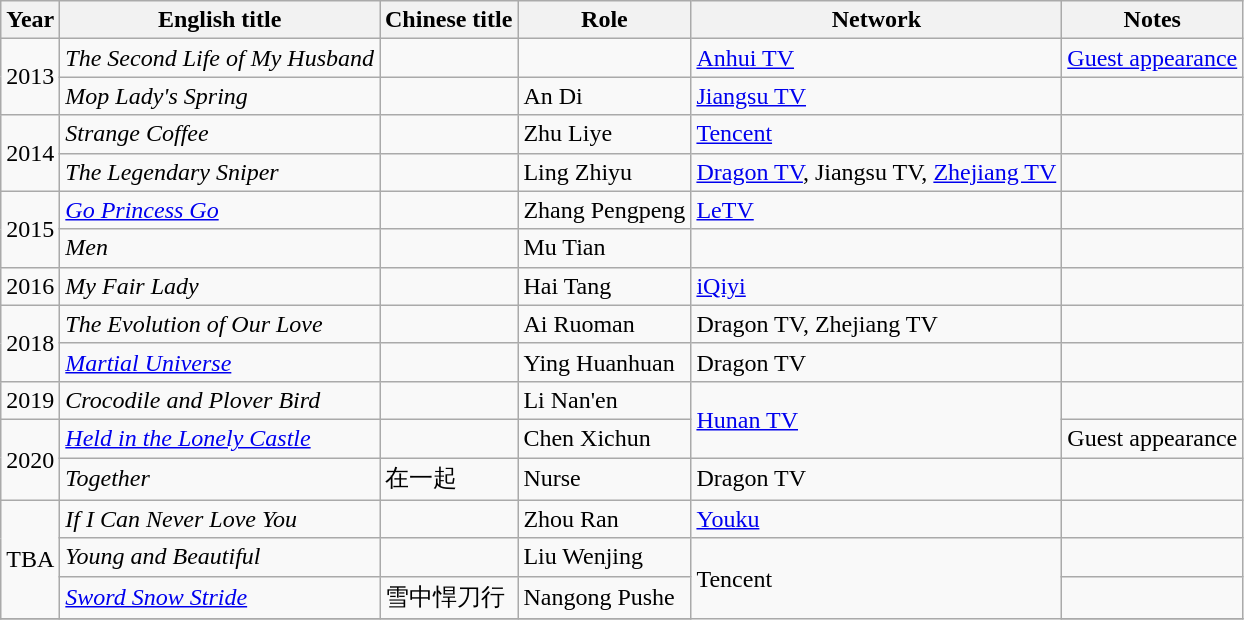<table class="wikitable">
<tr>
<th>Year</th>
<th>English title</th>
<th>Chinese title</th>
<th>Role</th>
<th>Network</th>
<th>Notes</th>
</tr>
<tr>
<td rowspan=2>2013</td>
<td><em>The Second Life of My Husband</em></td>
<td></td>
<td></td>
<td><a href='#'>Anhui TV</a></td>
<td><a href='#'>Guest appearance</a></td>
</tr>
<tr>
<td><em>Mop Lady's Spring</em></td>
<td></td>
<td>An Di</td>
<td><a href='#'>Jiangsu TV</a></td>
<td></td>
</tr>
<tr>
<td rowspan=2>2014</td>
<td><em>Strange Coffee</em></td>
<td></td>
<td>Zhu Liye</td>
<td><a href='#'>Tencent</a></td>
<td></td>
</tr>
<tr>
<td><em>The Legendary Sniper</em></td>
<td></td>
<td>Ling Zhiyu</td>
<td><a href='#'>Dragon TV</a>, Jiangsu TV, <a href='#'>Zhejiang TV</a></td>
<td></td>
</tr>
<tr>
<td rowspan=2>2015</td>
<td><em><a href='#'>Go Princess Go</a></em></td>
<td></td>
<td>Zhang Pengpeng</td>
<td><a href='#'>LeTV</a></td>
<td></td>
</tr>
<tr>
<td><em>Men</em></td>
<td></td>
<td>Mu Tian</td>
<td></td>
<td></td>
</tr>
<tr>
<td>2016</td>
<td><em>My Fair Lady</em></td>
<td></td>
<td>Hai Tang</td>
<td><a href='#'>iQiyi</a></td>
<td></td>
</tr>
<tr>
<td rowspan=2>2018</td>
<td><em>The Evolution of Our Love</em></td>
<td></td>
<td>Ai Ruoman</td>
<td>Dragon TV, Zhejiang TV</td>
<td></td>
</tr>
<tr>
<td><em><a href='#'>Martial Universe</a></em></td>
<td></td>
<td>Ying Huanhuan</td>
<td>Dragon TV</td>
<td></td>
</tr>
<tr>
<td>2019</td>
<td><em>Crocodile and Plover Bird</em></td>
<td></td>
<td>Li Nan'en</td>
<td rowspan=2><a href='#'>Hunan TV</a></td>
<td></td>
</tr>
<tr>
<td rowspan=2>2020</td>
<td><em><a href='#'>Held in the Lonely Castle</a></em></td>
<td></td>
<td>Chen Xichun</td>
<td>Guest appearance</td>
</tr>
<tr>
<td><em>Together</em></td>
<td>在一起</td>
<td>Nurse</td>
<td>Dragon TV</td>
<td></td>
</tr>
<tr>
<td rowspan=3>TBA</td>
<td><em>If I Can Never Love You</em></td>
<td></td>
<td>Zhou Ran</td>
<td><a href='#'>Youku</a></td>
<td></td>
</tr>
<tr>
<td><em>Young and Beautiful</em></td>
<td></td>
<td>Liu Wenjing</td>
<td rowspan=3>Tencent</td>
<td></td>
</tr>
<tr>
<td><em><a href='#'>Sword Snow Stride</a></em></td>
<td>雪中悍刀行</td>
<td>Nangong Pushe</td>
<td></td>
</tr>
<tr>
</tr>
</table>
